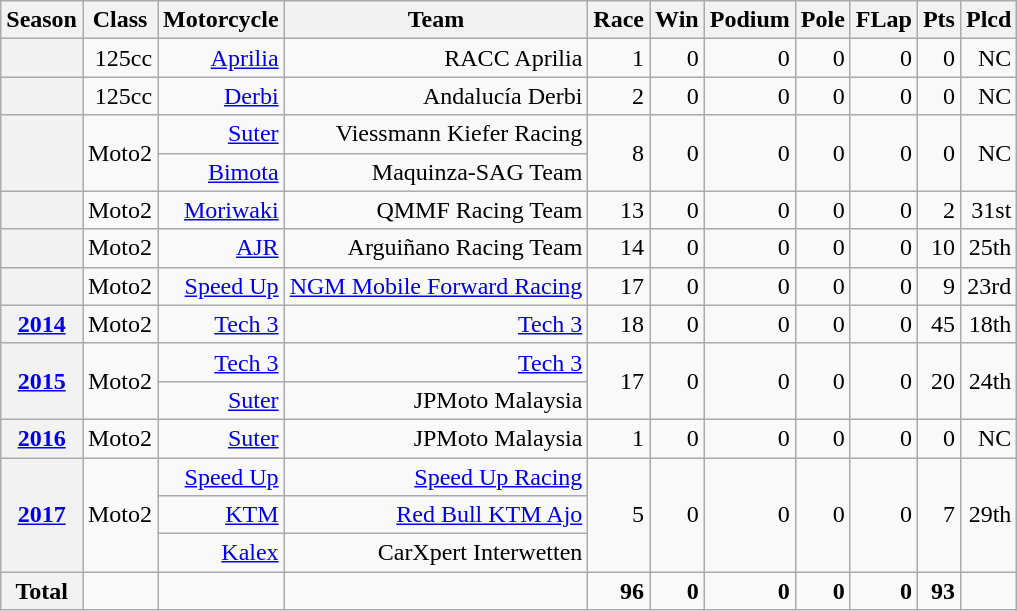<table class="wikitable" style=text-align:right>
<tr>
<th>Season</th>
<th>Class</th>
<th>Motorcycle</th>
<th>Team</th>
<th>Race</th>
<th>Win</th>
<th>Podium</th>
<th>Pole</th>
<th>FLap</th>
<th>Pts</th>
<th>Plcd</th>
</tr>
<tr>
<th></th>
<td>125cc</td>
<td><a href='#'>Aprilia</a></td>
<td>RACC Aprilia</td>
<td>1</td>
<td>0</td>
<td>0</td>
<td>0</td>
<td>0</td>
<td>0</td>
<td>NC</td>
</tr>
<tr>
<th></th>
<td>125cc</td>
<td><a href='#'>Derbi</a></td>
<td>Andalucía Derbi</td>
<td>2</td>
<td>0</td>
<td>0</td>
<td>0</td>
<td>0</td>
<td>0</td>
<td>NC</td>
</tr>
<tr>
<th rowspan=2></th>
<td rowspan=2>Moto2</td>
<td><a href='#'>Suter</a></td>
<td>Viessmann Kiefer Racing</td>
<td rowspan=2>8</td>
<td rowspan=2>0</td>
<td rowspan=2>0</td>
<td rowspan=2>0</td>
<td rowspan=2>0</td>
<td rowspan=2>0</td>
<td rowspan=2>NC</td>
</tr>
<tr>
<td><a href='#'>Bimota</a></td>
<td>Maquinza-SAG Team</td>
</tr>
<tr>
<th></th>
<td>Moto2</td>
<td><a href='#'>Moriwaki</a></td>
<td>QMMF Racing Team</td>
<td>13</td>
<td>0</td>
<td>0</td>
<td>0</td>
<td>0</td>
<td>2</td>
<td>31st</td>
</tr>
<tr>
<th></th>
<td>Moto2</td>
<td><a href='#'>AJR</a></td>
<td>Arguiñano Racing Team</td>
<td>14</td>
<td>0</td>
<td>0</td>
<td>0</td>
<td>0</td>
<td>10</td>
<td>25th</td>
</tr>
<tr>
<th></th>
<td>Moto2</td>
<td><a href='#'>Speed Up</a></td>
<td><a href='#'>NGM Mobile Forward Racing</a></td>
<td>17</td>
<td>0</td>
<td>0</td>
<td>0</td>
<td>0</td>
<td>9</td>
<td>23rd</td>
</tr>
<tr>
<th><a href='#'>2014</a></th>
<td>Moto2</td>
<td><a href='#'>Tech 3</a></td>
<td><a href='#'>Tech 3</a></td>
<td>18</td>
<td>0</td>
<td>0</td>
<td>0</td>
<td>0</td>
<td>45</td>
<td>18th</td>
</tr>
<tr>
<th rowspan=2><a href='#'>2015</a></th>
<td rowspan=2>Moto2</td>
<td><a href='#'>Tech 3</a></td>
<td><a href='#'>Tech 3</a></td>
<td rowspan=2>17</td>
<td rowspan=2>0</td>
<td rowspan=2>0</td>
<td rowspan=2>0</td>
<td rowspan=2>0</td>
<td rowspan=2>20</td>
<td rowspan=2>24th</td>
</tr>
<tr>
<td><a href='#'>Suter</a></td>
<td>JPMoto Malaysia</td>
</tr>
<tr>
<th><a href='#'>2016</a></th>
<td>Moto2</td>
<td><a href='#'>Suter</a></td>
<td>JPMoto Malaysia</td>
<td>1</td>
<td>0</td>
<td>0</td>
<td>0</td>
<td>0</td>
<td>0</td>
<td>NC</td>
</tr>
<tr>
<th rowspan=3><a href='#'>2017</a></th>
<td rowspan=3>Moto2</td>
<td><a href='#'>Speed Up</a></td>
<td><a href='#'>Speed Up Racing</a></td>
<td rowspan=3>5</td>
<td rowspan=3>0</td>
<td rowspan=3>0</td>
<td rowspan=3>0</td>
<td rowspan=3>0</td>
<td rowspan=3>7</td>
<td rowspan=3>29th</td>
</tr>
<tr>
<td><a href='#'>KTM</a></td>
<td><a href='#'>Red Bull KTM Ajo</a></td>
</tr>
<tr>
<td><a href='#'>Kalex</a></td>
<td>CarXpert Interwetten</td>
</tr>
<tr>
<th>Total</th>
<td></td>
<td></td>
<td></td>
<td><strong>96</strong></td>
<td><strong>0</strong></td>
<td><strong>0</strong></td>
<td><strong>0</strong></td>
<td><strong>0</strong></td>
<td><strong>93</strong></td>
<td></td>
</tr>
</table>
